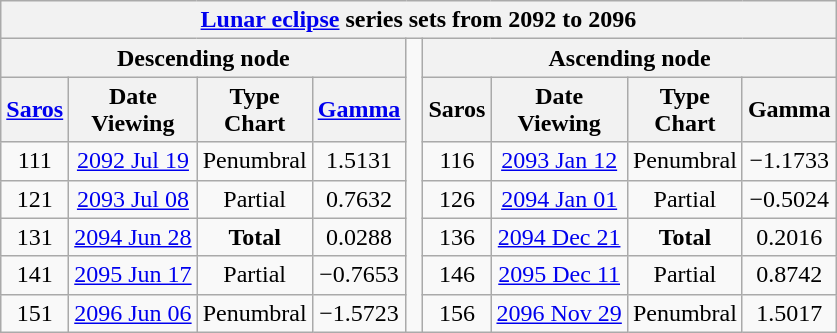<table class="wikitable mw-collapsible mw-collapsed">
<tr>
<th class="nowrap" colspan="9"><a href='#'>Lunar eclipse</a> series sets from 2092 to 2096</th>
</tr>
<tr>
<th scope="col" colspan="4">Descending node</th>
<td rowspan="11"> </td>
<th scope="col" colspan="4">Ascending node</th>
</tr>
<tr style="text-align: center;">
<th scope="col"><a href='#'>Saros</a></th>
<th scope="col">Date<br>Viewing</th>
<th scope="col">Type<br>Chart</th>
<th scope="col"><a href='#'>Gamma</a></th>
<th scope="col">Saros</th>
<th scope="col">Date<br>Viewing</th>
<th scope="col">Type<br>Chart</th>
<th scope="col">Gamma</th>
</tr>
<tr style="text-align: center;">
<td>111</td>
<td><a href='#'>2092 Jul 19</a><br></td>
<td style="text-align:center;">Penumbral<br></td>
<td>1.5131</td>
<td>116</td>
<td><a href='#'>2093 Jan 12</a><br></td>
<td style="text-align:center;">Penumbral<br></td>
<td>−1.1733</td>
</tr>
<tr style="text-align: center;">
<td>121</td>
<td><a href='#'>2093 Jul 08</a><br></td>
<td style="text-align:center;">Partial<br></td>
<td>0.7632</td>
<td>126</td>
<td><a href='#'>2094 Jan 01</a><br></td>
<td style="text-align:center;">Partial<br></td>
<td>−0.5024</td>
</tr>
<tr style="text-align: center;">
<td>131</td>
<td><a href='#'>2094 Jun 28</a><br></td>
<td style="text-align:center;"><strong>Total</strong><br></td>
<td>0.0288</td>
<td>136</td>
<td style="text-align:center;vertical-align:top;"><a href='#'>2094 Dec 21</a><br></td>
<td style="text-align:center;"><strong>Total</strong><br></td>
<td>0.2016</td>
</tr>
<tr style="text-align: center;">
<td>141</td>
<td><a href='#'>2095 Jun 17</a><br></td>
<td style="text-align:center;">Partial<br></td>
<td>−0.7653</td>
<td>146</td>
<td><a href='#'>2095 Dec 11</a><br></td>
<td style="text-align:center;">Partial<br></td>
<td>0.8742</td>
</tr>
<tr style="text-align: center;">
<td>151</td>
<td><a href='#'>2096 Jun 06</a><br></td>
<td style="text-align:center;">Penumbral<br></td>
<td>−1.5723</td>
<td>156</td>
<td><a href='#'>2096 Nov 29</a><br></td>
<td style="text-align:center;">Penumbral<br></td>
<td>1.5017</td>
</tr>
</table>
